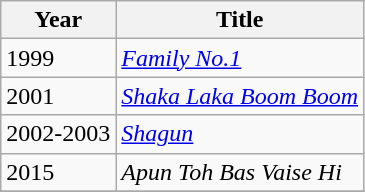<table class="wikitable sortable">
<tr>
<th>Year</th>
<th>Title</th>
</tr>
<tr>
<td>1999</td>
<td><em><a href='#'>Family No.1</a></em></td>
</tr>
<tr>
<td>2001</td>
<td><em><a href='#'>Shaka Laka Boom Boom</a></em></td>
</tr>
<tr>
<td>2002-2003</td>
<td><em><a href='#'>Shagun</a></em></td>
</tr>
<tr>
<td>2015</td>
<td><em>Apun Toh Bas Vaise Hi</em></td>
</tr>
<tr>
</tr>
</table>
